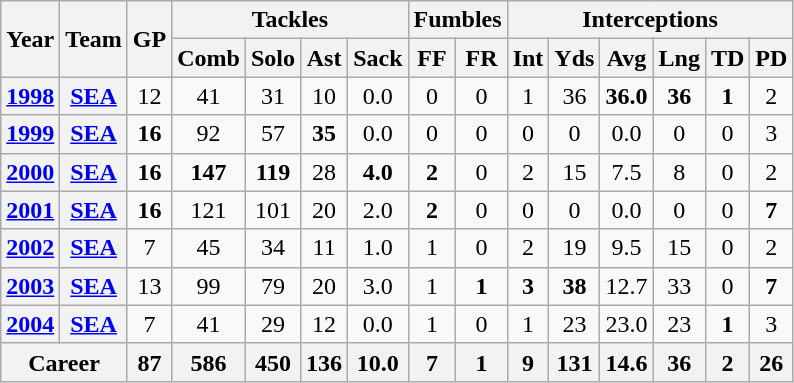<table class="wikitable" style="text-align:center">
<tr>
<th rowspan="2">Year</th>
<th rowspan="2">Team</th>
<th rowspan="2">GP</th>
<th colspan="4">Tackles</th>
<th colspan="2">Fumbles</th>
<th colspan="6">Interceptions</th>
</tr>
<tr>
<th>Comb</th>
<th>Solo</th>
<th>Ast</th>
<th>Sack</th>
<th>FF</th>
<th>FR</th>
<th>Int</th>
<th>Yds</th>
<th>Avg</th>
<th>Lng</th>
<th>TD</th>
<th>PD</th>
</tr>
<tr>
<th><a href='#'>1998</a></th>
<th><a href='#'>SEA</a></th>
<td>12</td>
<td>41</td>
<td>31</td>
<td>10</td>
<td>0.0</td>
<td>0</td>
<td>0</td>
<td>1</td>
<td>36</td>
<td><strong>36.0</strong></td>
<td><strong>36</strong></td>
<td><strong>1</strong></td>
<td>2</td>
</tr>
<tr>
<th><a href='#'>1999</a></th>
<th><a href='#'>SEA</a></th>
<td><strong>16</strong></td>
<td>92</td>
<td>57</td>
<td><strong>35</strong></td>
<td>0.0</td>
<td>0</td>
<td>0</td>
<td>0</td>
<td>0</td>
<td>0.0</td>
<td>0</td>
<td>0</td>
<td>3</td>
</tr>
<tr>
<th><a href='#'>2000</a></th>
<th><a href='#'>SEA</a></th>
<td><strong>16</strong></td>
<td><strong>147</strong></td>
<td><strong>119</strong></td>
<td>28</td>
<td><strong>4.0</strong></td>
<td><strong>2</strong></td>
<td>0</td>
<td>2</td>
<td>15</td>
<td>7.5</td>
<td>8</td>
<td>0</td>
<td>2</td>
</tr>
<tr>
<th><a href='#'>2001</a></th>
<th><a href='#'>SEA</a></th>
<td><strong>16</strong></td>
<td>121</td>
<td>101</td>
<td>20</td>
<td>2.0</td>
<td><strong>2</strong></td>
<td>0</td>
<td>0</td>
<td>0</td>
<td>0.0</td>
<td>0</td>
<td>0</td>
<td><strong>7</strong></td>
</tr>
<tr>
<th><a href='#'>2002</a></th>
<th><a href='#'>SEA</a></th>
<td>7</td>
<td>45</td>
<td>34</td>
<td>11</td>
<td>1.0</td>
<td>1</td>
<td>0</td>
<td>2</td>
<td>19</td>
<td>9.5</td>
<td>15</td>
<td>0</td>
<td>2</td>
</tr>
<tr>
<th><a href='#'>2003</a></th>
<th><a href='#'>SEA</a></th>
<td>13</td>
<td>99</td>
<td>79</td>
<td>20</td>
<td>3.0</td>
<td>1</td>
<td><strong>1</strong></td>
<td><strong>3</strong></td>
<td><strong>38</strong></td>
<td>12.7</td>
<td>33</td>
<td>0</td>
<td><strong>7</strong></td>
</tr>
<tr>
<th><a href='#'>2004</a></th>
<th><a href='#'>SEA</a></th>
<td>7</td>
<td>41</td>
<td>29</td>
<td>12</td>
<td>0.0</td>
<td>1</td>
<td>0</td>
<td>1</td>
<td>23</td>
<td>23.0</td>
<td>23</td>
<td><strong>1</strong></td>
<td>3</td>
</tr>
<tr>
<th colspan="2">Career</th>
<th>87</th>
<th>586</th>
<th>450</th>
<th>136</th>
<th>10.0</th>
<th>7</th>
<th>1</th>
<th>9</th>
<th>131</th>
<th>14.6</th>
<th>36</th>
<th>2</th>
<th>26</th>
</tr>
</table>
